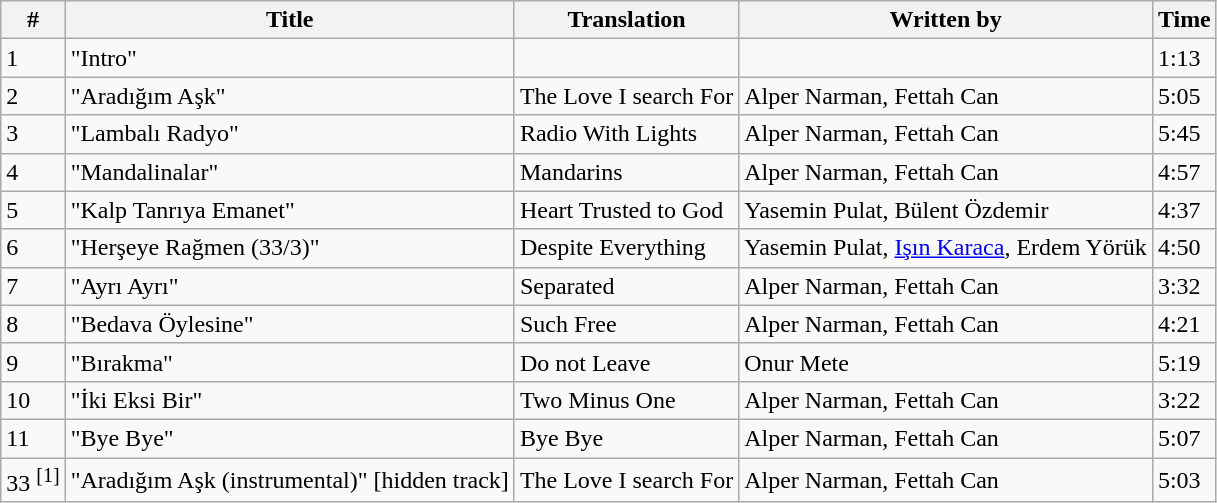<table class="wikitable">
<tr>
<th>#</th>
<th>Title</th>
<th>Translation</th>
<th>Written by</th>
<th>Time</th>
</tr>
<tr>
<td>1</td>
<td>"Intro"</td>
<td></td>
<td></td>
<td>1:13</td>
</tr>
<tr>
<td>2</td>
<td>"Aradığım Aşk"</td>
<td>The Love I search For</td>
<td>Alper Narman, Fettah Can</td>
<td>5:05</td>
</tr>
<tr>
<td>3</td>
<td>"Lambalı Radyo"</td>
<td>Radio With Lights</td>
<td>Alper Narman, Fettah Can</td>
<td>5:45</td>
</tr>
<tr>
<td>4</td>
<td>"Mandalinalar"</td>
<td>Mandarins</td>
<td>Alper Narman, Fettah Can</td>
<td>4:57</td>
</tr>
<tr>
<td>5</td>
<td>"Kalp Tanrıya Emanet"</td>
<td>Heart Trusted to God</td>
<td>Yasemin Pulat, Bülent Özdemir</td>
<td>4:37</td>
</tr>
<tr>
<td>6</td>
<td>"Herşeye Rağmen (33/3)"</td>
<td>Despite Everything</td>
<td>Yasemin Pulat, <a href='#'>Işın Karaca</a>, Erdem Yörük</td>
<td>4:50</td>
</tr>
<tr>
<td>7</td>
<td>"Ayrı Ayrı"</td>
<td>Separated</td>
<td>Alper Narman, Fettah Can</td>
<td>3:32</td>
</tr>
<tr>
<td>8</td>
<td>"Bedava Öylesine"</td>
<td>Such Free</td>
<td>Alper Narman, Fettah Can</td>
<td>4:21</td>
</tr>
<tr>
<td>9</td>
<td>"Bırakma"</td>
<td>Do not Leave</td>
<td>Onur Mete</td>
<td>5:19</td>
</tr>
<tr>
<td>10</td>
<td>"İki Eksi Bir"</td>
<td>Two Minus One</td>
<td>Alper Narman, Fettah Can</td>
<td>3:22</td>
</tr>
<tr>
<td>11</td>
<td>"Bye Bye"</td>
<td>Bye Bye</td>
<td>Alper Narman, Fettah Can</td>
<td>5:07</td>
</tr>
<tr>
<td>33 <sup>[1]</sup></td>
<td>"Aradığım Aşk (instrumental)" [hidden track]</td>
<td>The Love I search For</td>
<td>Alper Narman, Fettah Can</td>
<td>5:03</td>
</tr>
</table>
